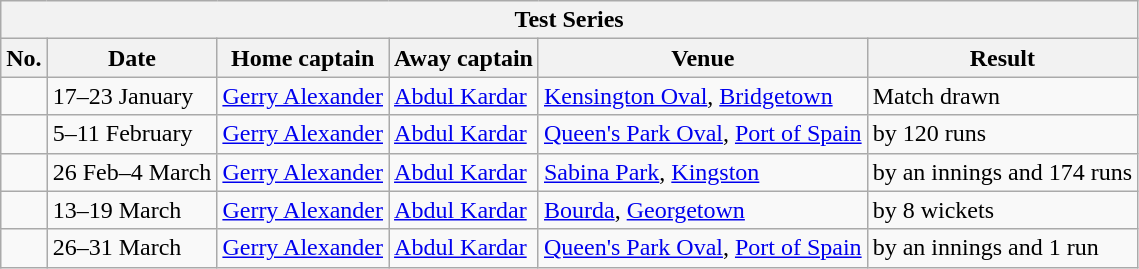<table class="wikitable">
<tr>
<th colspan="9">Test Series</th>
</tr>
<tr>
<th>No.</th>
<th>Date</th>
<th>Home captain</th>
<th>Away captain</th>
<th>Venue</th>
<th>Result</th>
</tr>
<tr>
<td></td>
<td>17–23 January</td>
<td><a href='#'>Gerry Alexander</a></td>
<td><a href='#'>Abdul Kardar</a></td>
<td><a href='#'>Kensington Oval</a>, <a href='#'>Bridgetown</a></td>
<td>Match drawn</td>
</tr>
<tr>
<td></td>
<td>5–11 February</td>
<td><a href='#'>Gerry Alexander</a></td>
<td><a href='#'>Abdul Kardar</a></td>
<td><a href='#'>Queen's Park Oval</a>, <a href='#'>Port of Spain</a></td>
<td> by 120 runs</td>
</tr>
<tr>
<td></td>
<td>26 Feb–4 March</td>
<td><a href='#'>Gerry Alexander</a></td>
<td><a href='#'>Abdul Kardar</a></td>
<td><a href='#'>Sabina Park</a>, <a href='#'>Kingston</a></td>
<td> by an innings and 174 runs</td>
</tr>
<tr>
<td></td>
<td>13–19 March</td>
<td><a href='#'>Gerry Alexander</a></td>
<td><a href='#'>Abdul Kardar</a></td>
<td><a href='#'>Bourda</a>, <a href='#'>Georgetown</a></td>
<td> by 8 wickets</td>
</tr>
<tr>
<td></td>
<td>26–31 March</td>
<td><a href='#'>Gerry Alexander</a></td>
<td><a href='#'>Abdul Kardar</a></td>
<td><a href='#'>Queen's Park Oval</a>, <a href='#'>Port of Spain</a></td>
<td> by an innings and 1 run</td>
</tr>
</table>
